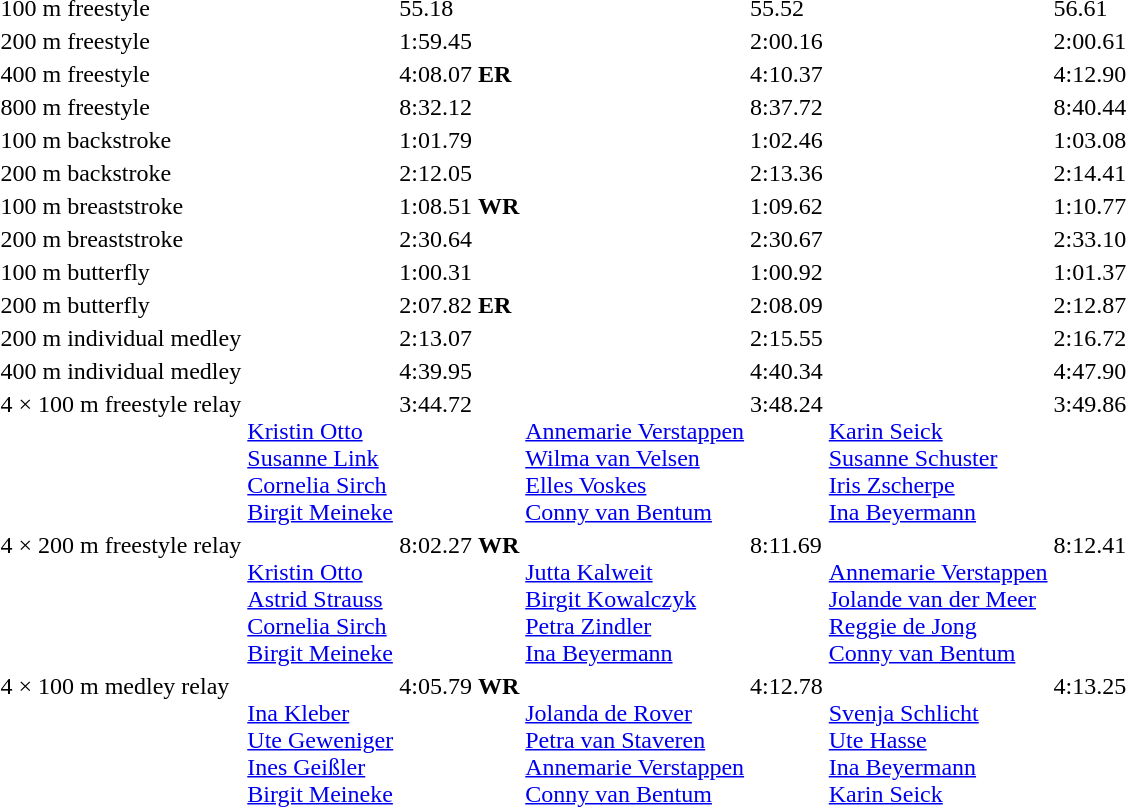<table>
<tr>
<td>100 m freestyle</td>
<td></td>
<td>55.18</td>
<td></td>
<td>55.52</td>
<td></td>
<td>56.61</td>
</tr>
<tr>
<td>200 m freestyle</td>
<td></td>
<td>1:59.45</td>
<td></td>
<td>2:00.16</td>
<td></td>
<td>2:00.61</td>
</tr>
<tr>
<td>400 m freestyle</td>
<td></td>
<td>4:08.07 <strong>ER</strong></td>
<td></td>
<td>4:10.37</td>
<td></td>
<td>4:12.90</td>
</tr>
<tr>
<td>800 m freestyle</td>
<td></td>
<td>8:32.12</td>
<td></td>
<td>8:37.72</td>
<td></td>
<td>8:40.44</td>
</tr>
<tr>
<td>100 m backstroke</td>
<td></td>
<td>1:01.79</td>
<td></td>
<td>1:02.46</td>
<td></td>
<td>1:03.08</td>
</tr>
<tr>
<td>200 m backstroke</td>
<td></td>
<td>2:12.05</td>
<td></td>
<td>2:13.36</td>
<td></td>
<td>2:14.41</td>
</tr>
<tr>
<td>100 m breaststroke</td>
<td></td>
<td>1:08.51 <strong>WR</strong></td>
<td></td>
<td>1:09.62</td>
<td></td>
<td>1:10.77</td>
</tr>
<tr>
<td>200 m breaststroke</td>
<td></td>
<td>2:30.64</td>
<td></td>
<td>2:30.67</td>
<td></td>
<td>2:33.10</td>
</tr>
<tr>
<td>100 m butterfly</td>
<td></td>
<td>1:00.31</td>
<td></td>
<td>1:00.92</td>
<td></td>
<td>1:01.37</td>
</tr>
<tr>
<td>200 m butterfly</td>
<td></td>
<td>2:07.82 <strong>ER</strong></td>
<td></td>
<td>2:08.09</td>
<td></td>
<td>2:12.87</td>
</tr>
<tr>
<td>200 m individual medley</td>
<td></td>
<td>2:13.07</td>
<td></td>
<td>2:15.55</td>
<td></td>
<td>2:16.72</td>
</tr>
<tr>
<td>400 m individual medley</td>
<td></td>
<td>4:39.95</td>
<td></td>
<td>4:40.34</td>
<td></td>
<td>4:47.90</td>
</tr>
<tr valign=top>
<td>4 × 100 m freestyle relay</td>
<td><br><a href='#'>Kristin Otto</a><br><a href='#'>Susanne Link</a><br><a href='#'>Cornelia Sirch</a><br><a href='#'>Birgit Meineke</a></td>
<td>3:44.72</td>
<td><br><a href='#'>Annemarie Verstappen</a><br><a href='#'>Wilma van Velsen</a><br><a href='#'>Elles Voskes</a><br><a href='#'>Conny van Bentum</a></td>
<td>3:48.24</td>
<td><br><a href='#'>Karin Seick</a><br><a href='#'>Susanne Schuster</a><br><a href='#'>Iris Zscherpe</a><br><a href='#'>Ina Beyermann</a></td>
<td>3:49.86</td>
</tr>
<tr valign=top>
<td>4 × 200 m freestyle relay</td>
<td><br><a href='#'>Kristin Otto</a><br><a href='#'>Astrid Strauss</a><br><a href='#'>Cornelia Sirch</a><br><a href='#'>Birgit Meineke</a></td>
<td>8:02.27 <strong>WR</strong></td>
<td><br><a href='#'>Jutta Kalweit</a><br><a href='#'>Birgit Kowalczyk</a><br><a href='#'>Petra Zindler</a><br><a href='#'>Ina Beyermann</a></td>
<td>8:11.69</td>
<td><br><a href='#'>Annemarie Verstappen</a><br><a href='#'>Jolande van der Meer</a><br><a href='#'>Reggie de Jong</a><br><a href='#'>Conny van Bentum</a></td>
<td>8:12.41</td>
</tr>
<tr valign=top>
<td>4 × 100 m medley relay</td>
<td><br><a href='#'>Ina Kleber</a><br><a href='#'>Ute Geweniger</a><br><a href='#'>Ines Geißler</a><br><a href='#'>Birgit Meineke</a></td>
<td>4:05.79 <strong>WR</strong></td>
<td><br><a href='#'>Jolanda de Rover</a><br><a href='#'>Petra van Staveren</a><br><a href='#'>Annemarie Verstappen</a><br><a href='#'>Conny van Bentum</a></td>
<td>4:12.78</td>
<td><br><a href='#'>Svenja Schlicht</a><br><a href='#'>Ute Hasse</a><br><a href='#'>Ina Beyermann</a><br><a href='#'>Karin Seick</a></td>
<td>4:13.25</td>
</tr>
</table>
